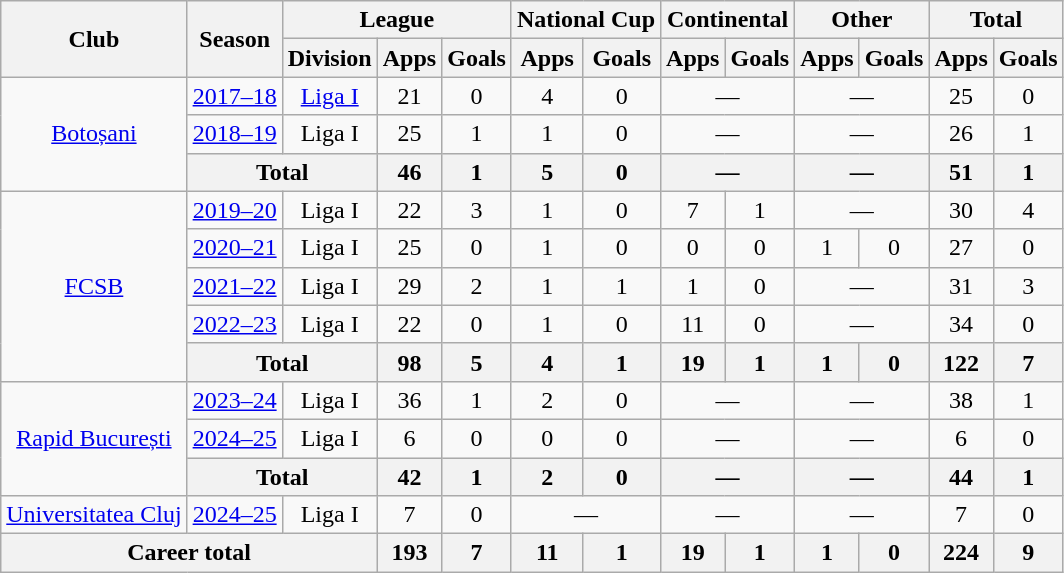<table class="wikitable" style="text-align:center">
<tr>
<th rowspan="2">Club</th>
<th rowspan="2">Season</th>
<th colspan="3">League</th>
<th colspan="2">National Cup</th>
<th colspan="2">Continental</th>
<th colspan="2">Other</th>
<th colspan="3">Total</th>
</tr>
<tr>
<th>Division</th>
<th>Apps</th>
<th>Goals</th>
<th>Apps</th>
<th>Goals</th>
<th>Apps</th>
<th>Goals</th>
<th>Apps</th>
<th>Goals</th>
<th>Apps</th>
<th>Goals</th>
</tr>
<tr>
<td rowspan="3"><a href='#'>Botoșani</a></td>
<td><a href='#'>2017–18</a></td>
<td><a href='#'>Liga I</a></td>
<td>21</td>
<td>0</td>
<td>4</td>
<td>0</td>
<td colspan="2">—</td>
<td colspan="2">—</td>
<td>25</td>
<td>0</td>
</tr>
<tr>
<td><a href='#'>2018–19</a></td>
<td>Liga I</td>
<td>25</td>
<td>1</td>
<td>1</td>
<td>0</td>
<td colspan="2">—</td>
<td colspan="2">—</td>
<td>26</td>
<td>1</td>
</tr>
<tr>
<th colspan="2">Total</th>
<th>46</th>
<th>1</th>
<th>5</th>
<th>0</th>
<th colspan="2">—</th>
<th colspan="2">—</th>
<th>51</th>
<th>1</th>
</tr>
<tr>
<td rowspan="5"><a href='#'>FCSB</a></td>
<td><a href='#'>2019–20</a></td>
<td>Liga I</td>
<td>22</td>
<td>3</td>
<td>1</td>
<td>0</td>
<td>7</td>
<td>1</td>
<td colspan="2">—</td>
<td>30</td>
<td>4</td>
</tr>
<tr>
<td><a href='#'>2020–21</a></td>
<td>Liga I</td>
<td>25</td>
<td>0</td>
<td>1</td>
<td>0</td>
<td>0</td>
<td>0</td>
<td>1</td>
<td>0</td>
<td>27</td>
<td>0</td>
</tr>
<tr>
<td><a href='#'>2021–22</a></td>
<td>Liga I</td>
<td>29</td>
<td>2</td>
<td>1</td>
<td>1</td>
<td>1</td>
<td>0</td>
<td colspan="2">—</td>
<td>31</td>
<td>3</td>
</tr>
<tr>
<td><a href='#'>2022–23</a></td>
<td>Liga I</td>
<td>22</td>
<td>0</td>
<td>1</td>
<td>0</td>
<td>11</td>
<td>0</td>
<td colspan="2">—</td>
<td>34</td>
<td>0</td>
</tr>
<tr>
<th colspan="2">Total</th>
<th>98</th>
<th>5</th>
<th>4</th>
<th>1</th>
<th>19</th>
<th>1</th>
<th>1</th>
<th>0</th>
<th>122</th>
<th>7</th>
</tr>
<tr>
<td rowspan="3"><a href='#'>Rapid București</a></td>
<td><a href='#'>2023–24</a></td>
<td>Liga I</td>
<td>36</td>
<td>1</td>
<td>2</td>
<td>0</td>
<td colspan="2">—</td>
<td colspan="2">—</td>
<td>38</td>
<td>1</td>
</tr>
<tr>
<td><a href='#'>2024–25</a></td>
<td>Liga I</td>
<td>6</td>
<td>0</td>
<td>0</td>
<td>0</td>
<td colspan="2">—</td>
<td colspan="2">—</td>
<td>6</td>
<td>0</td>
</tr>
<tr>
<th colspan="2">Total</th>
<th>42</th>
<th>1</th>
<th>2</th>
<th>0</th>
<th colspan="2">—</th>
<th colspan="2">—</th>
<th>44</th>
<th>1</th>
</tr>
<tr>
<td><a href='#'>Universitatea Cluj</a></td>
<td><a href='#'>2024–25</a></td>
<td>Liga I</td>
<td>7</td>
<td>0</td>
<td colspan="2">—</td>
<td colspan="2">—</td>
<td colspan="2">—</td>
<td>7</td>
<td>0</td>
</tr>
<tr>
<th colspan="3">Career total</th>
<th>193</th>
<th>7</th>
<th>11</th>
<th>1</th>
<th>19</th>
<th>1</th>
<th>1</th>
<th>0</th>
<th>224</th>
<th>9</th>
</tr>
</table>
